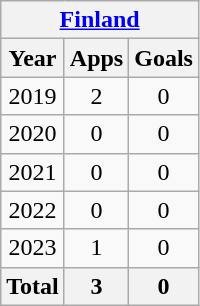<table class=wikitable style=text-align:center>
<tr>
<th colspan=4><a href='#'>Finland</a></th>
</tr>
<tr>
<th>Year</th>
<th>Apps</th>
<th>Goals</th>
</tr>
<tr>
<td>2019</td>
<td>2</td>
<td>0</td>
</tr>
<tr>
<td>2020</td>
<td>0</td>
<td>0</td>
</tr>
<tr>
<td>2021</td>
<td>0</td>
<td>0</td>
</tr>
<tr>
<td>2022</td>
<td>0</td>
<td>0</td>
</tr>
<tr>
<td>2023</td>
<td>1</td>
<td>0</td>
</tr>
<tr>
<th colspan=1>Total</th>
<th>3</th>
<th>0</th>
</tr>
</table>
